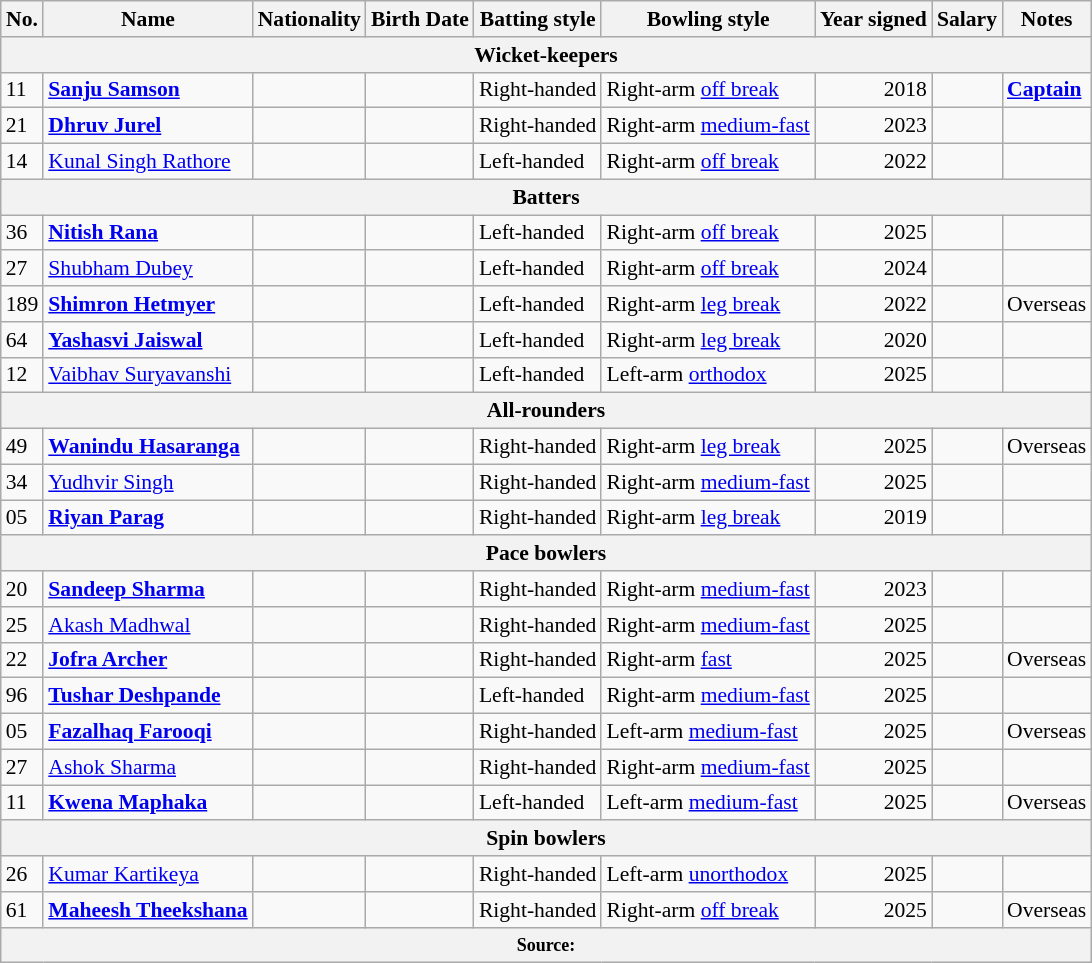<table class="wikitable" style="font-size:90%;">
<tr>
<th>No.</th>
<th>Name</th>
<th>Nationality</th>
<th>Birth Date</th>
<th>Batting style</th>
<th>Bowling style</th>
<th>Year signed</th>
<th>Salary</th>
<th>Notes</th>
</tr>
<tr>
<th colspan="9">Wicket-keepers</th>
</tr>
<tr>
<td>11</td>
<td><strong><a href='#'>Sanju Samson</a></strong></td>
<td></td>
<td></td>
<td>Right-handed</td>
<td>Right-arm <a href='#'>off break</a></td>
<td style="text-align:right;">2018</td>
<td style="text-align:right;"></td>
<td><strong><a href='#'>Captain</a></strong></td>
</tr>
<tr>
<td>21</td>
<td><strong><a href='#'>Dhruv Jurel</a></strong></td>
<td></td>
<td></td>
<td>Right-handed</td>
<td>Right-arm <a href='#'>medium-fast</a></td>
<td style="text-align:right;">2023</td>
<td style="text-align:right;"></td>
<td></td>
</tr>
<tr>
<td>14</td>
<td><a href='#'>Kunal Singh Rathore</a></td>
<td></td>
<td></td>
<td>Left-handed</td>
<td>Right-arm <a href='#'>off break</a></td>
<td style="text-align:right;">2022</td>
<td style="text-align:right;"></td>
<td></td>
</tr>
<tr>
<th colspan="9">Batters</th>
</tr>
<tr>
<td>36</td>
<td><strong><a href='#'>Nitish Rana</a></strong></td>
<td></td>
<td></td>
<td>Left-handed</td>
<td>Right-arm <a href='#'>off break</a></td>
<td style="text-align:right;">2025</td>
<td style="text-align:right;"></td>
<td></td>
</tr>
<tr>
<td>27</td>
<td><a href='#'>Shubham Dubey</a></td>
<td></td>
<td></td>
<td>Left-handed</td>
<td>Right-arm <a href='#'>off break</a></td>
<td style="text-align:right;">2024</td>
<td style="text-align:right;"></td>
<td></td>
</tr>
<tr>
<td>189</td>
<td><strong><a href='#'>Shimron Hetmyer</a></strong></td>
<td></td>
<td></td>
<td>Left-handed</td>
<td>Right-arm <a href='#'>leg break</a></td>
<td style="text-align:right;">2022</td>
<td style="text-align:right;"></td>
<td>Overseas</td>
</tr>
<tr>
<td>64</td>
<td><strong><a href='#'>Yashasvi Jaiswal</a></strong></td>
<td></td>
<td></td>
<td>Left-handed</td>
<td>Right-arm <a href='#'>leg break</a></td>
<td style="text-align:right;">2020</td>
<td style="text-align:right;"></td>
<td></td>
</tr>
<tr>
<td>12</td>
<td><a href='#'>Vaibhav Suryavanshi</a></td>
<td></td>
<td></td>
<td>Left-handed</td>
<td>Left-arm <a href='#'>orthodox</a></td>
<td style="text-align:right;">2025</td>
<td style="text-align:right;"></td>
<td></td>
</tr>
<tr>
<th colspan="9">All-rounders</th>
</tr>
<tr>
<td>49</td>
<td><strong><a href='#'>Wanindu Hasaranga</a></strong></td>
<td></td>
<td></td>
<td>Right-handed</td>
<td>Right-arm <a href='#'>leg break</a></td>
<td style="text-align:right;">2025</td>
<td style="text-align:right;"></td>
<td>Overseas</td>
</tr>
<tr>
<td>34</td>
<td><a href='#'>Yudhvir Singh</a></td>
<td></td>
<td></td>
<td>Right-handed</td>
<td>Right-arm <a href='#'>medium-fast</a></td>
<td style="text-align:right;">2025</td>
<td style="text-align:right;"></td>
<td></td>
</tr>
<tr>
<td>05</td>
<td><strong><a href='#'>Riyan Parag</a></strong></td>
<td></td>
<td></td>
<td>Right-handed</td>
<td>Right-arm <a href='#'>leg break</a></td>
<td style="text-align:right;">2019</td>
<td style="text-align:right;"></td>
<td></td>
</tr>
<tr>
<th colspan="9">Pace bowlers</th>
</tr>
<tr>
<td>20</td>
<td><strong><a href='#'>Sandeep Sharma</a></strong></td>
<td></td>
<td></td>
<td>Right-handed</td>
<td>Right-arm <a href='#'>medium-fast</a></td>
<td style="text-align:right;">2023</td>
<td style="text-align:right;"></td>
<td></td>
</tr>
<tr>
<td>25</td>
<td><a href='#'>Akash Madhwal</a></td>
<td></td>
<td></td>
<td>Right-handed</td>
<td>Right-arm <a href='#'>medium-fast</a></td>
<td style="text-align:right;">2025</td>
<td style="text-align:right;"></td>
<td></td>
</tr>
<tr>
<td>22</td>
<td><strong><a href='#'>Jofra Archer</a></strong></td>
<td></td>
<td></td>
<td>Right-handed</td>
<td>Right-arm <a href='#'>fast</a></td>
<td style="text-align:right;">2025</td>
<td style="text-align:right;"></td>
<td>Overseas</td>
</tr>
<tr>
<td>96</td>
<td><strong><a href='#'>Tushar Deshpande</a></strong></td>
<td></td>
<td></td>
<td>Left-handed</td>
<td>Right-arm <a href='#'>medium-fast</a></td>
<td style="text-align:right;">2025</td>
<td style="text-align:right;"></td>
<td></td>
</tr>
<tr>
<td>05</td>
<td><strong><a href='#'>Fazalhaq Farooqi</a></strong></td>
<td></td>
<td></td>
<td>Right-handed</td>
<td>Left-arm <a href='#'>medium-fast</a></td>
<td style="text-align:right;">2025</td>
<td style="text-align:right;"></td>
<td>Overseas</td>
</tr>
<tr>
<td>27</td>
<td><a href='#'>Ashok Sharma</a></td>
<td></td>
<td></td>
<td>Right-handed</td>
<td>Right-arm <a href='#'>medium-fast</a></td>
<td style="text-align:right;">2025</td>
<td style="text-align:right;"></td>
<td></td>
</tr>
<tr>
<td>11</td>
<td><strong><a href='#'>Kwena Maphaka</a></strong></td>
<td></td>
<td></td>
<td>Left-handed</td>
<td>Left-arm <a href='#'>medium-fast</a></td>
<td style="text-align:right;">2025</td>
<td style="text-align:right;"></td>
<td>Overseas</td>
</tr>
<tr>
<th colspan="9">Spin bowlers</th>
</tr>
<tr>
<td>26</td>
<td><a href='#'>Kumar Kartikeya</a></td>
<td></td>
<td></td>
<td>Right-handed</td>
<td>Left-arm <a href='#'>unorthodox</a></td>
<td style="text-align:right;">2025</td>
<td style="text-align:right;"></td>
<td></td>
</tr>
<tr>
<td>61</td>
<td><strong><a href='#'>Maheesh Theekshana</a></strong></td>
<td></td>
<td></td>
<td>Right-handed</td>
<td>Right-arm <a href='#'>off break</a></td>
<td style="text-align:right;">2025</td>
<td style="text-align:right;"></td>
<td>Overseas</td>
</tr>
<tr>
<th colspan="9" style="text-align:center;"><small>Source: </small></th>
</tr>
</table>
